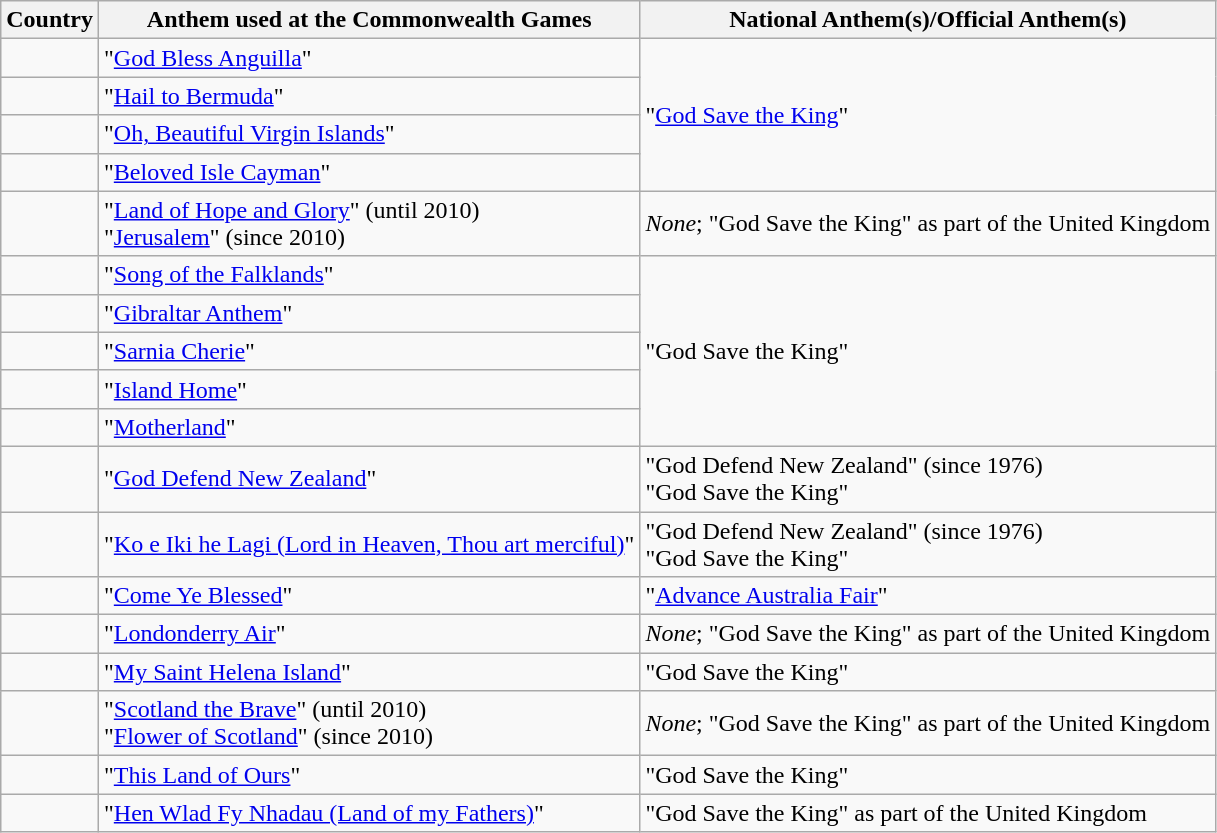<table class="wikitable">
<tr>
<th>Country</th>
<th>Anthem used at the Commonwealth Games</th>
<th>National Anthem(s)/Official Anthem(s)</th>
</tr>
<tr>
<td></td>
<td>"<a href='#'>God Bless Anguilla</a>"</td>
<td rowspan="4">"<a href='#'>God Save the King</a>"</td>
</tr>
<tr>
<td></td>
<td>"<a href='#'>Hail to Bermuda</a>"</td>
</tr>
<tr>
<td></td>
<td>"<a href='#'>Oh, Beautiful Virgin Islands</a>"</td>
</tr>
<tr>
<td></td>
<td>"<a href='#'>Beloved Isle Cayman</a>"</td>
</tr>
<tr>
<td></td>
<td>"<a href='#'>Land of Hope and Glory</a>" (until 2010)<br>"<a href='#'>Jerusalem</a>" (since 2010)</td>
<td><em>None</em>; "God Save the King" as part of the United Kingdom</td>
</tr>
<tr>
<td></td>
<td>"<a href='#'>Song of the Falklands</a>"</td>
<td rowspan="5">"God Save the King"</td>
</tr>
<tr>
<td></td>
<td>"<a href='#'>Gibraltar Anthem</a>"</td>
</tr>
<tr>
<td></td>
<td>"<a href='#'>Sarnia Cherie</a>"</td>
</tr>
<tr>
<td></td>
<td>"<a href='#'>Island Home</a>"</td>
</tr>
<tr>
<td></td>
<td>"<a href='#'>Motherland</a>"</td>
</tr>
<tr>
<td></td>
<td>"<a href='#'>God Defend New Zealand</a>"</td>
<td>"God Defend New Zealand" (since 1976)<br>"God Save the King"</td>
</tr>
<tr>
<td></td>
<td>"<a href='#'>Ko e Iki he Lagi (Lord in Heaven, Thou art merciful)</a>"</td>
<td>"God Defend New Zealand" (since 1976)<br>"God Save the King"</td>
</tr>
<tr>
<td></td>
<td>"<a href='#'>Come Ye Blessed</a>"</td>
<td>"<a href='#'>Advance Australia Fair</a>"</td>
</tr>
<tr>
<td></td>
<td>"<a href='#'>Londonderry Air</a>"</td>
<td><em>None</em>; "God Save the King" as part of the United Kingdom</td>
</tr>
<tr>
<td></td>
<td>"<a href='#'>My Saint Helena Island</a>"</td>
<td>"God Save the King"</td>
</tr>
<tr>
<td></td>
<td>"<a href='#'>Scotland the Brave</a>" (until 2010)<br>"<a href='#'>Flower of Scotland</a>" (since 2010)</td>
<td><em>None</em>; "God Save the King" as part of the United Kingdom</td>
</tr>
<tr>
<td></td>
<td>"<a href='#'>This Land of Ours</a>"</td>
<td>"God Save the King"</td>
</tr>
<tr>
<td></td>
<td>"<a href='#'>Hen Wlad Fy Nhadau (Land of my Fathers)</a>"</td>
<td>"God Save the King" as part of the United Kingdom</td>
</tr>
</table>
